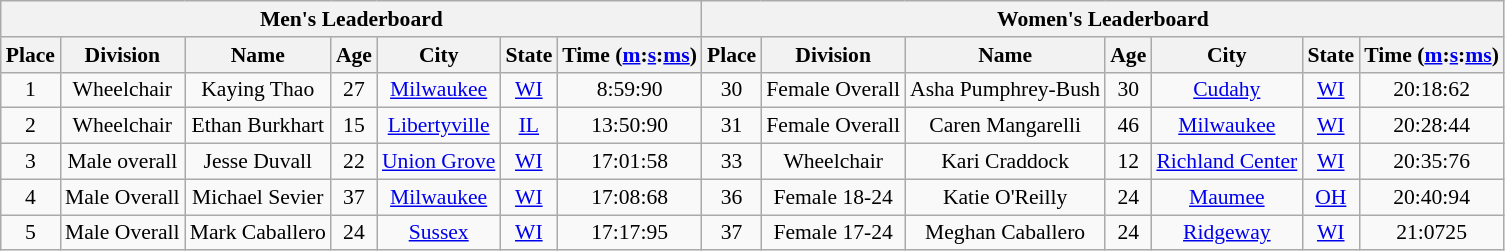<table class="wikitable sortable" style="font-size:90%; text-align:center;">
<tr>
<th colspan="7">Men's Leaderboard</th>
<th colspan="7">Women's Leaderboard</th>
</tr>
<tr>
<th>Place</th>
<th>Division</th>
<th>Name</th>
<th>Age</th>
<th>City</th>
<th>State</th>
<th>Time (<a href='#'>m</a>:<a href='#'>s</a>:<a href='#'>ms</a>)</th>
<th>Place</th>
<th>Division</th>
<th>Name</th>
<th>Age</th>
<th>City</th>
<th>State</th>
<th>Time (<a href='#'>m</a>:<a href='#'>s</a>:<a href='#'>ms</a>)</th>
</tr>
<tr>
<td>1</td>
<td>Wheelchair</td>
<td>Kaying Thao</td>
<td>27</td>
<td><a href='#'>Milwaukee</a></td>
<td><a href='#'>WI</a></td>
<td>8:59:90</td>
<td>30</td>
<td>Female Overall</td>
<td>Asha Pumphrey-Bush</td>
<td>30</td>
<td><a href='#'>Cudahy</a></td>
<td><a href='#'>WI</a></td>
<td>20:18:62</td>
</tr>
<tr>
<td>2</td>
<td>Wheelchair</td>
<td>Ethan Burkhart</td>
<td>15</td>
<td><a href='#'>Libertyville</a></td>
<td><a href='#'>IL</a></td>
<td>13:50:90</td>
<td>31</td>
<td>Female Overall</td>
<td>Caren Mangarelli</td>
<td>46</td>
<td><a href='#'>Milwaukee</a></td>
<td><a href='#'>WI</a></td>
<td>20:28:44</td>
</tr>
<tr>
<td>3</td>
<td>Male overall</td>
<td>Jesse Duvall</td>
<td>22</td>
<td><a href='#'>Union Grove</a></td>
<td><a href='#'>WI</a></td>
<td>17:01:58</td>
<td>33</td>
<td>Wheelchair</td>
<td>Kari Craddock</td>
<td>12</td>
<td><a href='#'>Richland Center</a></td>
<td><a href='#'>WI</a></td>
<td>20:35:76</td>
</tr>
<tr>
<td>4</td>
<td>Male Overall</td>
<td>Michael Sevier</td>
<td>37</td>
<td><a href='#'>Milwaukee</a></td>
<td><a href='#'>WI</a></td>
<td>17:08:68</td>
<td>36</td>
<td>Female 18-24</td>
<td>Katie O'Reilly</td>
<td>24</td>
<td><a href='#'>Maumee</a></td>
<td><a href='#'>OH</a></td>
<td>20:40:94</td>
</tr>
<tr>
<td>5</td>
<td>Male Overall</td>
<td>Mark Caballero</td>
<td>24</td>
<td><a href='#'>Sussex</a></td>
<td><a href='#'>WI</a></td>
<td>17:17:95</td>
<td>37</td>
<td>Female 17-24</td>
<td>Meghan Caballero</td>
<td>24</td>
<td><a href='#'>Ridgeway</a></td>
<td><a href='#'>WI</a></td>
<td>21:0725</td>
</tr>
</table>
